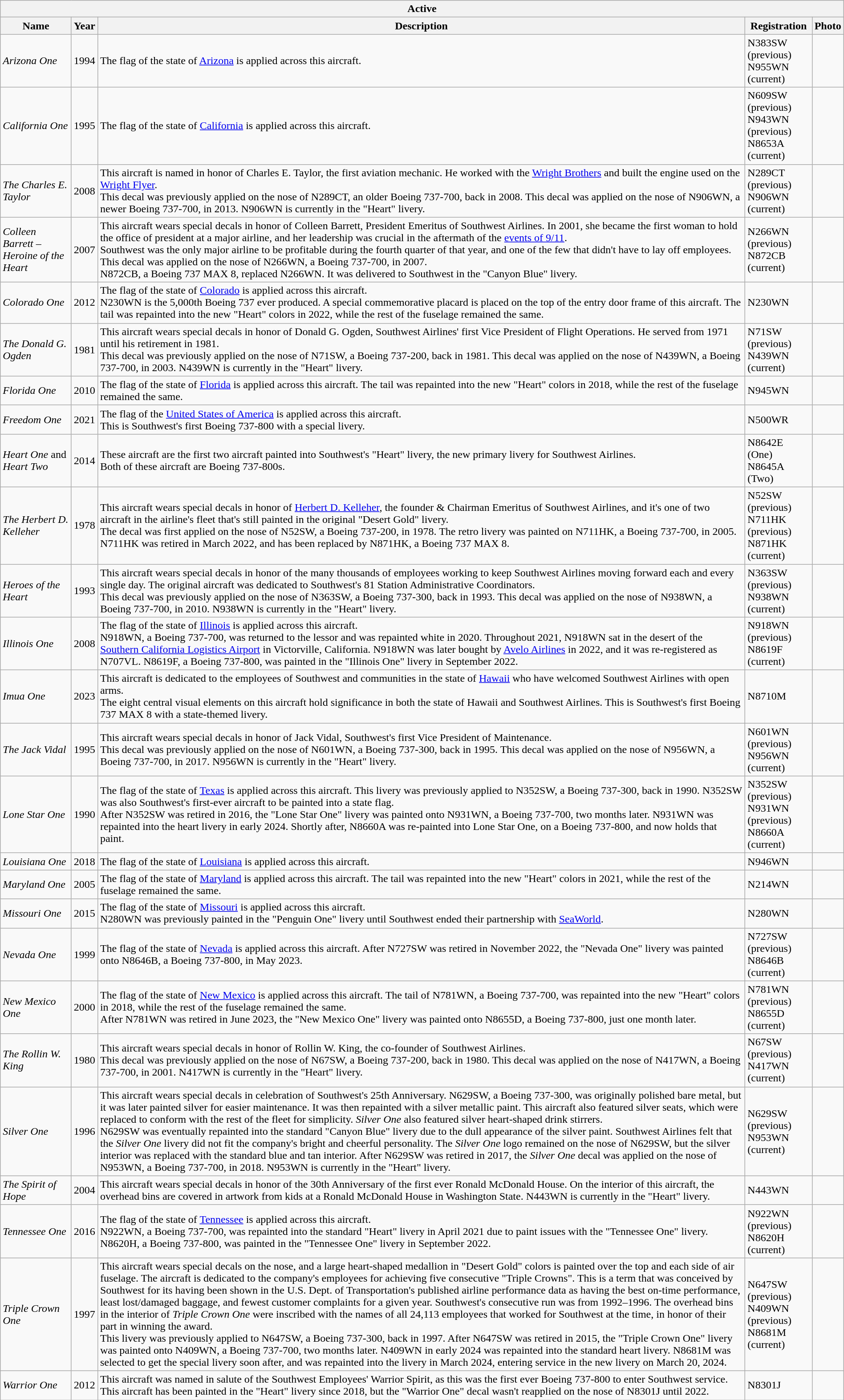<table class="wikitable" style="margin:auto;">
<tr>
<th colspan="5">Active</th>
</tr>
<tr>
<th>Name</th>
<th>Year</th>
<th>Description</th>
<th>Registration</th>
<th>Photo</th>
</tr>
<tr>
<td><em>Arizona One</em></td>
<td>1994</td>
<td>The flag of the state of <a href='#'>Arizona</a> is applied across this aircraft.</td>
<td>N383SW (previous)<br>N955WN (current)</td>
<td></td>
</tr>
<tr>
<td><em>California One</em></td>
<td>1995</td>
<td>The flag of the state of <a href='#'>California</a> is applied across this aircraft.</td>
<td>N609SW (previous)<br>N943WN (previous)<br>N8653A (current)</td>
<td></td>
</tr>
<tr>
<td><em>The Charles E. Taylor</em></td>
<td>2008</td>
<td>This aircraft is named in honor of Charles E. Taylor, the first aviation mechanic. He worked with the <a href='#'>Wright Brothers</a> and built the engine used on the <a href='#'>Wright Flyer</a>.<br>This decal was previously applied on the nose of N289CT, an older Boeing 737-700, back in 2008. This decal was applied on the nose of N906WN, a newer Boeing 737-700, in 2013. N906WN is currently in the "Heart" livery.</td>
<td>N289CT (previous)<br>N906WN (current)</td>
<td></td>
</tr>
<tr>
<td><em>Colleen Barrett – Heroine of the Heart</em></td>
<td>2007</td>
<td>This aircraft wears special decals in honor of Colleen Barrett, President Emeritus of Southwest Airlines. In 2001, she became the first woman to hold the office of president at a major airline, and her leadership was crucial in the aftermath of the <a href='#'>events of 9/11</a>.<br>Southwest was the only major airline to be profitable during the fourth quarter of that year, and one of the few that didn't have to lay off employees. This decal was applied on the nose of N266WN, a Boeing 737-700, in 2007.<br>N872CB, a Boeing 737 MAX 8, replaced N266WN. It was delivered to Southwest in the "Canyon Blue" livery.</td>
<td>N266WN (previous)<br>N872CB (current)</td>
<td></td>
</tr>
<tr>
<td><em>Colorado One</em></td>
<td>2012</td>
<td>The flag of the state of <a href='#'>Colorado</a> is applied across this aircraft.<br>N230WN is the 5,000th Boeing 737 ever produced. A special commemorative placard is placed on the top of the entry door frame of this aircraft. The tail was repainted into the new "Heart" colors in 2022, while the rest of the fuselage remained the same.</td>
<td>N230WN</td>
<td></td>
</tr>
<tr>
<td><em>The Donald G. Ogden</em></td>
<td>1981</td>
<td>This aircraft wears special decals in honor of Donald G. Ogden, Southwest Airlines' first Vice President of Flight Operations. He served from 1971 until his retirement in 1981.<br>This decal was previously applied on the nose of N71SW, a Boeing 737-200, back in 1981. This decal was applied on the nose of N439WN, a Boeing 737-700, in 2003. N439WN is currently in the "Heart" livery.</td>
<td>N71SW (previous)<br>N439WN (current)</td>
<td></td>
</tr>
<tr>
<td><em>Florida One</em></td>
<td>2010</td>
<td>The flag of the state of <a href='#'>Florida</a> is applied across this aircraft. The tail was repainted into the new "Heart" colors in 2018, while the rest of the fuselage remained the same.</td>
<td>N945WN</td>
<td></td>
</tr>
<tr>
<td><em>Freedom One</em></td>
<td>2021</td>
<td>The flag of the <a href='#'>United States of America</a> is applied across this aircraft.<br>This is Southwest's first Boeing 737-800 with a special livery.</td>
<td>N500WR</td>
<td></td>
</tr>
<tr>
<td><em>Heart One</em> and <em>Heart Two</em></td>
<td>2014</td>
<td>These aircraft are the first two aircraft painted into Southwest's "Heart" livery, the new primary livery for Southwest Airlines.<br>Both of these aircraft are Boeing 737-800s.</td>
<td>N8642E (One)<br>N8645A (Two)</td>
<td></td>
</tr>
<tr>
<td><em>The Herbert D. Kelleher</em></td>
<td>1978</td>
<td>This aircraft wears special decals in honor of <a href='#'>Herbert D. Kelleher</a>, the founder & Chairman Emeritus of Southwest Airlines, and it's one of two aircraft in the airline's fleet that's still painted in the original "Desert Gold" livery.<br>The decal was first applied on the nose of N52SW, a Boeing 737-200, in 1978. The retro livery was painted on N711HK, a Boeing 737-700, in 2005.
N711HK was retired in March 2022, and has been replaced by N871HK, a Boeing 737 MAX 8.</td>
<td>N52SW (previous)<br>N711HK (previous)<br>N871HK (current)</td>
<td></td>
</tr>
<tr>
<td><em>Heroes of the Heart</em></td>
<td>1993</td>
<td>This aircraft wears special decals in honor of the many thousands of employees working to keep Southwest Airlines moving forward each and every single day. The original aircraft was dedicated to Southwest's 81 Station Administrative Coordinators.<br>This decal was previously applied on the nose of N363SW, a Boeing 737-300, back in 1993. This decal was applied on the nose of N938WN, a Boeing 737-700, in 2010. N938WN is currently in the "Heart" livery.</td>
<td>N363SW (previous)<br>N938WN (current)</td>
<td></td>
</tr>
<tr>
<td><em>Illinois One</em></td>
<td>2008</td>
<td>The flag of the state of <a href='#'>Illinois</a> is applied across this aircraft.<br>N918WN, a Boeing 737-700, was returned to the lessor and was repainted white in 2020. Throughout 2021, N918WN sat in the desert of the <a href='#'>Southern California Logistics Airport</a> in Victorville, California. N918WN was later bought by <a href='#'>Avelo Airlines</a> in 2022, and it was re-registered as N707VL.
N8619F, a Boeing 737-800, was painted in the "Illinois One" livery in September 2022.</td>
<td>N918WN (previous)<br>N8619F (current)</td>
<td></td>
</tr>
<tr>
<td><em>Imua One</em></td>
<td>2023</td>
<td>This aircraft is dedicated to the employees of Southwest and communities in the state of <a href='#'>Hawaii</a> who have welcomed Southwest Airlines with open arms.<br>The eight central visual elements on this aircraft hold significance in both the state of Hawaii and Southwest Airlines.
This is Southwest's first Boeing 737 MAX 8 with a state-themed livery.</td>
<td>N8710M</td>
<td></td>
</tr>
<tr>
<td><em>The Jack Vidal</em></td>
<td>1995</td>
<td>This aircraft wears special decals in honor of Jack Vidal, Southwest's first Vice President of Maintenance.<br>This decal was previously applied on the nose of N601WN, a Boeing 737-300, back in 1995. This decal was applied on the nose of N956WN, a Boeing 737-700, in 2017. N956WN is currently in the "Heart" livery.</td>
<td>N601WN (previous)<br>N956WN (current)</td>
<td></td>
</tr>
<tr>
<td><em>Lone Star One</em></td>
<td>1990</td>
<td>The flag of the state of <a href='#'>Texas</a> is applied across this aircraft. This livery was previously applied to N352SW, a Boeing 737-300, back in 1990. N352SW was also Southwest's first-ever aircraft to be painted into a state flag.<br>After N352SW was retired in 2016, the "Lone Star One" livery was painted onto N931WN, a Boeing 737-700, two months later. N931WN was repainted into the heart livery in early 2024. Shortly after, N8660A was re-painted into Lone Star One, on a Boeing 737-800, and now holds that paint.</td>
<td>N352SW (previous)<br>N931WN (previous)<br>N8660A (current)</td>
<td></td>
</tr>
<tr>
<td><em>Louisiana One</em></td>
<td>2018</td>
<td>The flag of the state of <a href='#'>Louisiana</a> is applied across this aircraft.</td>
<td>N946WN</td>
<td></td>
</tr>
<tr>
<td><em>Maryland One</em></td>
<td>2005</td>
<td>The flag of the state of <a href='#'>Maryland</a> is applied across this aircraft. The tail was repainted into the new "Heart" colors in 2021, while the rest of the fuselage remained the same.</td>
<td>N214WN</td>
<td></td>
</tr>
<tr>
<td><em>Missouri One</em></td>
<td>2015</td>
<td>The flag of the state of <a href='#'>Missouri</a> is applied across this aircraft.<br>N280WN was previously painted in the "Penguin One" livery until Southwest ended their partnership with <a href='#'>SeaWorld</a>.</td>
<td>N280WN</td>
<td></td>
</tr>
<tr>
<td><em>Nevada One</em></td>
<td>1999</td>
<td>The flag of the state of <a href='#'>Nevada</a> is applied across this aircraft. After N727SW was retired in November 2022, the "Nevada One" livery was painted onto N8646B, a Boeing 737-800, in May 2023.</td>
<td>N727SW (previous)<br>N8646B (current)</td>
<td></td>
</tr>
<tr>
<td><em>New Mexico One</em></td>
<td>2000</td>
<td>The flag of the state of <a href='#'>New Mexico</a> is applied across this aircraft. The tail of N781WN, a Boeing 737-700, was repainted into the new "Heart" colors in 2018, while the rest of the fuselage remained the same.<br>After N781WN was retired in June 2023, the "New Mexico One" livery was painted onto N8655D, a Boeing 737-800, just one month later.</td>
<td>N781WN (previous)<br>N8655D (current)</td>
<td></td>
</tr>
<tr>
<td><em>The Rollin W. King</em></td>
<td>1980</td>
<td>This aircraft wears special decals in honor of Rollin W. King, the co-founder of Southwest Airlines.<br>This decal was previously applied on the nose of N67SW, a Boeing 737-200, back in 1980. This decal was applied on the nose of N417WN, a Boeing 737-700, in 2001. N417WN is currently in the "Heart" livery.</td>
<td>N67SW (previous)<br>N417WN (current)</td>
<td></td>
</tr>
<tr>
<td><em>Silver One</em></td>
<td>1996</td>
<td>This aircraft wears special decals in celebration of Southwest's 25th Anniversary. N629SW, a Boeing 737-300, was originally polished bare metal, but it was later painted silver for easier maintenance. It was then repainted with a silver metallic paint. This aircraft also featured silver seats, which were replaced to conform with the rest of the fleet for simplicity. <em>Silver One</em> also featured silver heart-shaped drink stirrers.<br>N629SW was eventually repainted into the standard "Canyon Blue" livery due to the dull appearance of the silver paint. Southwest Airlines felt that the <em>Silver One</em> livery did not fit the company's bright and cheerful personality. The <em>Silver One</em> logo remained on the nose of N629SW, but the silver interior was replaced with the standard blue and tan interior.
After N629SW was retired in 2017, the <em>Silver One</em> decal was applied on the nose of N953WN, a Boeing 737-700, in 2018. N953WN is currently in the "Heart" livery.</td>
<td>N629SW (previous)<br>N953WN (current)</td>
<td></td>
</tr>
<tr>
<td><em>The Spirit of Hope</em></td>
<td>2004</td>
<td>This aircraft wears special decals in honor of the 30th Anniversary of the first ever Ronald McDonald House. On the interior of this aircraft, the overhead bins are covered in artwork from kids at a Ronald McDonald House in Washington State. N443WN is currently in the "Heart" livery.</td>
<td>N443WN</td>
<td></td>
</tr>
<tr>
<td><em>Tennessee One</em></td>
<td>2016</td>
<td>The flag of the state of <a href='#'>Tennessee</a> is applied across this aircraft.<br>N922WN, a Boeing 737-700, was repainted into the standard "Heart" livery in April 2021 due to paint issues with the "Tennessee One" livery.
N8620H, a Boeing 737-800, was painted in the "Tennessee One" livery in September 2022.</td>
<td>N922WN (previous)<br>N8620H (current)</td>
<td></td>
</tr>
<tr>
<td><em>Triple Crown One</em></td>
<td>1997</td>
<td>This aircraft wears special decals on the nose, and a large heart-shaped medallion in "Desert Gold" colors is painted over the top and each side of air fuselage. The aircraft is dedicated to the company's employees for achieving five consecutive "Triple Crowns". This is a term that was conceived by Southwest for its having been shown in the U.S. Dept. of Transportation's published airline performance data as having the best on-time performance, least lost/damaged baggage, and fewest customer complaints for a given year. Southwest's consecutive run was from 1992–1996. The overhead bins in the interior of <em>Triple Crown One</em> were inscribed with the names of all 24,113 employees that worked for Southwest at the time, in honor of their part in winning the award.<br>This livery was previously applied to N647SW, a Boeing 737-300, back in 1997. After N647SW was retired in 2015, the "Triple Crown One" livery was painted onto N409WN, a Boeing 737-700, two months later. N409WN in early 2024 was repainted into the standard heart livery.
N8681M was selected to get the special livery soon after, and was repainted into the livery in March 2024, entering service in the new livery on March 20, 2024.</td>
<td>N647SW (previous)<br>N409WN (previous)<br>N8681M (current)</td>
<td></td>
</tr>
<tr>
<td><em>Warrior One</em></td>
<td>2012</td>
<td>This aircraft was named in salute of the Southwest Employees' Warrior Spirit, as this was the first ever Boeing 737-800 to enter Southwest service.<br>This aircraft has been painted in the "Heart" livery since 2018, but the "Warrior One" decal wasn't reapplied on the nose of N8301J until 2022.</td>
<td>N8301J</td>
<td></td>
</tr>
</table>
